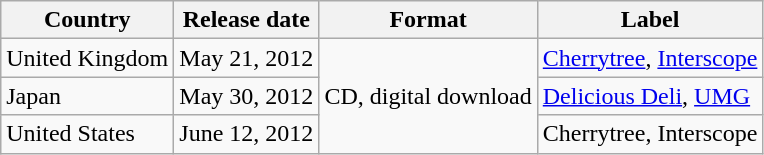<table class="wikitable plainrowheaders">
<tr>
<th scope="col">Country</th>
<th scope="col">Release date</th>
<th scope="col">Format</th>
<th scope="col">Label</th>
</tr>
<tr>
<td>United Kingdom</td>
<td>May 21, 2012</td>
<td rowspan="3">CD, digital download</td>
<td><a href='#'>Cherrytree</a>, <a href='#'>Interscope</a></td>
</tr>
<tr>
<td>Japan</td>
<td>May 30, 2012</td>
<td><a href='#'>Delicious Deli</a>, <a href='#'>UMG</a></td>
</tr>
<tr>
<td>United States</td>
<td>June 12, 2012</td>
<td>Cherrytree, Interscope</td>
</tr>
</table>
